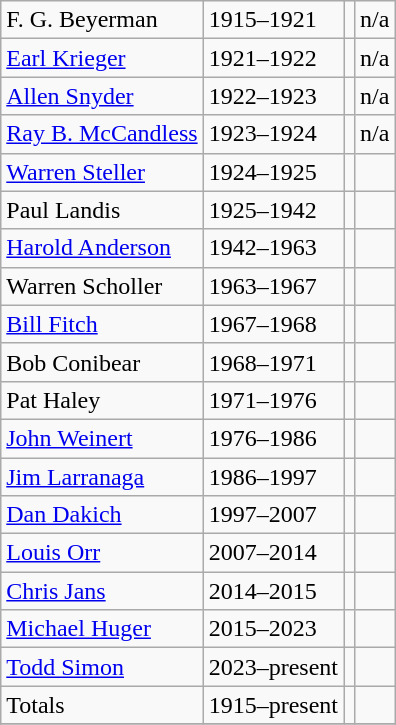<table class="wikitable">
<tr>
<td style="text-align:left">F. G. Beyerman</td>
<td>1915–1921</td>
<td></td>
<td>n/a</td>
</tr>
<tr>
<td style="text-align:left"><a href='#'>Earl Krieger</a></td>
<td>1921–1922</td>
<td></td>
<td>n/a</td>
</tr>
<tr>
<td style="text-align:left"><a href='#'>Allen Snyder</a></td>
<td>1922–1923</td>
<td></td>
<td>n/a</td>
</tr>
<tr>
<td style="text-align:left"><a href='#'>Ray B. McCandless</a></td>
<td>1923–1924</td>
<td></td>
<td>n/a</td>
</tr>
<tr>
<td style="text-align:left"><a href='#'>Warren Steller</a></td>
<td>1924–1925</td>
<td></td>
<td></td>
</tr>
<tr>
<td style="text-align:left">Paul Landis</td>
<td>1925–1942</td>
<td></td>
<td></td>
</tr>
<tr>
<td style="text-align:left"><a href='#'>Harold Anderson</a></td>
<td>1942–1963</td>
<td></td>
<td></td>
</tr>
<tr>
<td style="text-align:left">Warren Scholler</td>
<td>1963–1967</td>
<td></td>
<td></td>
</tr>
<tr>
<td style="text-align:left"><a href='#'>Bill Fitch</a></td>
<td>1967–1968</td>
<td></td>
<td></td>
</tr>
<tr>
<td style="text-align:left">Bob Conibear</td>
<td>1968–1971</td>
<td></td>
<td></td>
</tr>
<tr>
<td style="text-align:left">Pat Haley</td>
<td>1971–1976</td>
<td></td>
<td></td>
</tr>
<tr>
<td style="text-align:left"><a href='#'>John Weinert</a></td>
<td>1976–1986</td>
<td></td>
<td></td>
</tr>
<tr>
<td style="text-align:left"><a href='#'>Jim Larranaga</a></td>
<td>1986–1997</td>
<td></td>
<td></td>
</tr>
<tr>
<td style="text-align:left"><a href='#'>Dan Dakich</a></td>
<td>1997–2007</td>
<td></td>
<td></td>
</tr>
<tr>
<td style="text-align:left"><a href='#'>Louis Orr</a></td>
<td>2007–2014</td>
<td></td>
<td></td>
</tr>
<tr>
<td style="text-align:left"><a href='#'>Chris Jans</a></td>
<td>2014–2015</td>
<td></td>
<td></td>
</tr>
<tr>
<td style="text-align:left"><a href='#'>Michael Huger</a></td>
<td>2015–2023</td>
<td></td>
<td></td>
</tr>
<tr>
<td style="text-align:left"><a href='#'>Todd Simon</a></td>
<td>2023–present</td>
<td></td>
<td></td>
</tr>
<tr>
<td style="text-align:left">Totals</td>
<td>1915–present</td>
<td><strong></strong></td>
<td><strong></strong></td>
</tr>
<tr>
</tr>
</table>
